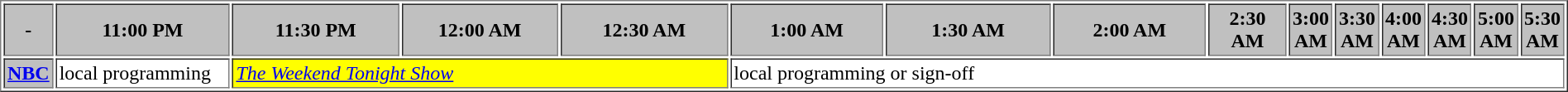<table border="1" cellpadding="2">
<tr>
<th bgcolor="#C0C0C0">-</th>
<th width="13%" bgcolor="#C0C0C0">11:00 PM</th>
<th width="14%" bgcolor="#C0C0C0">11:30 PM</th>
<th width="13%" bgcolor="#C0C0C0">12:00 AM</th>
<th width="14%" bgcolor="#C0C0C0">12:30 AM</th>
<th width="13%" bgcolor="#C0C0C0">1:00 AM</th>
<th width="14%" bgcolor="#C0C0C0">1:30 AM</th>
<th width="13%" bgcolor="#C0C0C0">2:00 AM</th>
<th width="14%" bgcolor="#C0C0C0">2:30 AM</th>
<th width="13%" bgcolor="#C0C0C0">3:00 AM</th>
<th width="14%" bgcolor="#C0C0C0">3:30 AM</th>
<th width="13%" bgcolor="#C0C0C0">4:00 AM</th>
<th width="14%" bgcolor="#C0C0C0">4:30 AM</th>
<th width="13%" bgcolor="#C0C0C0">5:00 AM</th>
<th width="14%" bgcolor="#C0C0C0">5:30 AM</th>
</tr>
<tr>
<th bgcolor="#C0C0C0"><a href='#'>NBC</a></th>
<td bgcolor="white">local programming</td>
<td bgcolor="yellow" colspan="3"><a href='#'><em>The Weekend Tonight Show</em></a></td>
<td bgcolor="white" colspan="10">local programming or sign-off</td>
</tr>
</table>
